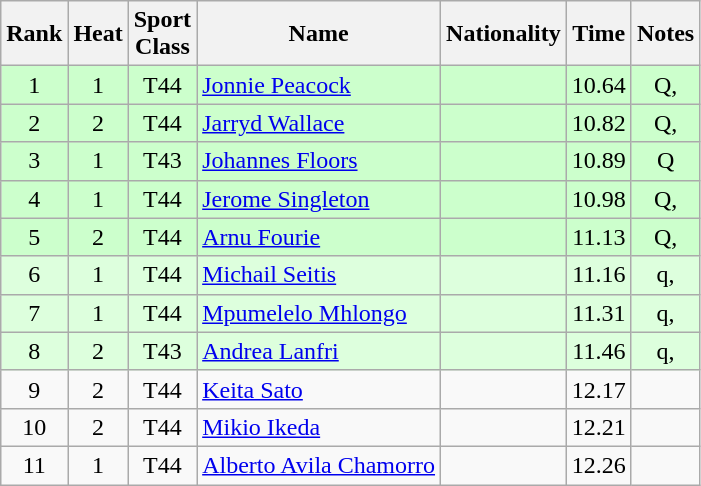<table class="wikitable sortable" style="text-align:center">
<tr>
<th>Rank</th>
<th>Heat</th>
<th>Sport<br>Class</th>
<th>Name</th>
<th>Nationality</th>
<th>Time</th>
<th>Notes</th>
</tr>
<tr bgcolor=ccffcc>
<td>1</td>
<td>1</td>
<td>T44</td>
<td align=left><a href='#'>Jonnie Peacock</a></td>
<td align=left></td>
<td>10.64</td>
<td>Q, </td>
</tr>
<tr bgcolor=ccffcc>
<td>2</td>
<td>2</td>
<td>T44</td>
<td align=left><a href='#'>Jarryd Wallace</a></td>
<td align=left></td>
<td>10.82</td>
<td>Q, </td>
</tr>
<tr bgcolor=ccffcc>
<td>3</td>
<td>1</td>
<td>T43</td>
<td align=left><a href='#'>Johannes Floors</a></td>
<td align=left></td>
<td>10.89</td>
<td>Q</td>
</tr>
<tr bgcolor=ccffcc>
<td>4</td>
<td>1</td>
<td>T44</td>
<td align=left><a href='#'>Jerome Singleton</a></td>
<td align=left></td>
<td>10.98</td>
<td>Q, </td>
</tr>
<tr bgcolor=ccffcc>
<td>5</td>
<td>2</td>
<td>T44</td>
<td align=left><a href='#'>Arnu Fourie</a></td>
<td align=left></td>
<td>11.13</td>
<td>Q, </td>
</tr>
<tr bgcolor=ddffdd>
<td>6</td>
<td>1</td>
<td>T44</td>
<td align=left><a href='#'>Michail Seitis</a></td>
<td align=left></td>
<td>11.16</td>
<td>q, </td>
</tr>
<tr bgcolor=ddffdd>
<td>7</td>
<td>1</td>
<td>T44</td>
<td align=left><a href='#'>Mpumelelo Mhlongo</a></td>
<td align=left></td>
<td>11.31</td>
<td>q, </td>
</tr>
<tr bgcolor=ddffdd>
<td>8</td>
<td>2</td>
<td>T43</td>
<td align=left><a href='#'>Andrea Lanfri</a></td>
<td align=left></td>
<td>11.46</td>
<td>q, </td>
</tr>
<tr>
<td>9</td>
<td>2</td>
<td>T44</td>
<td align=left><a href='#'>Keita Sato</a></td>
<td align=left></td>
<td>12.17</td>
<td></td>
</tr>
<tr>
<td>10</td>
<td>2</td>
<td>T44</td>
<td align=left><a href='#'>Mikio Ikeda</a></td>
<td align=left></td>
<td>12.21</td>
<td></td>
</tr>
<tr>
<td>11</td>
<td>1</td>
<td>T44</td>
<td align=left><a href='#'>Alberto Avila Chamorro</a></td>
<td align=left></td>
<td>12.26</td>
<td></td>
</tr>
</table>
